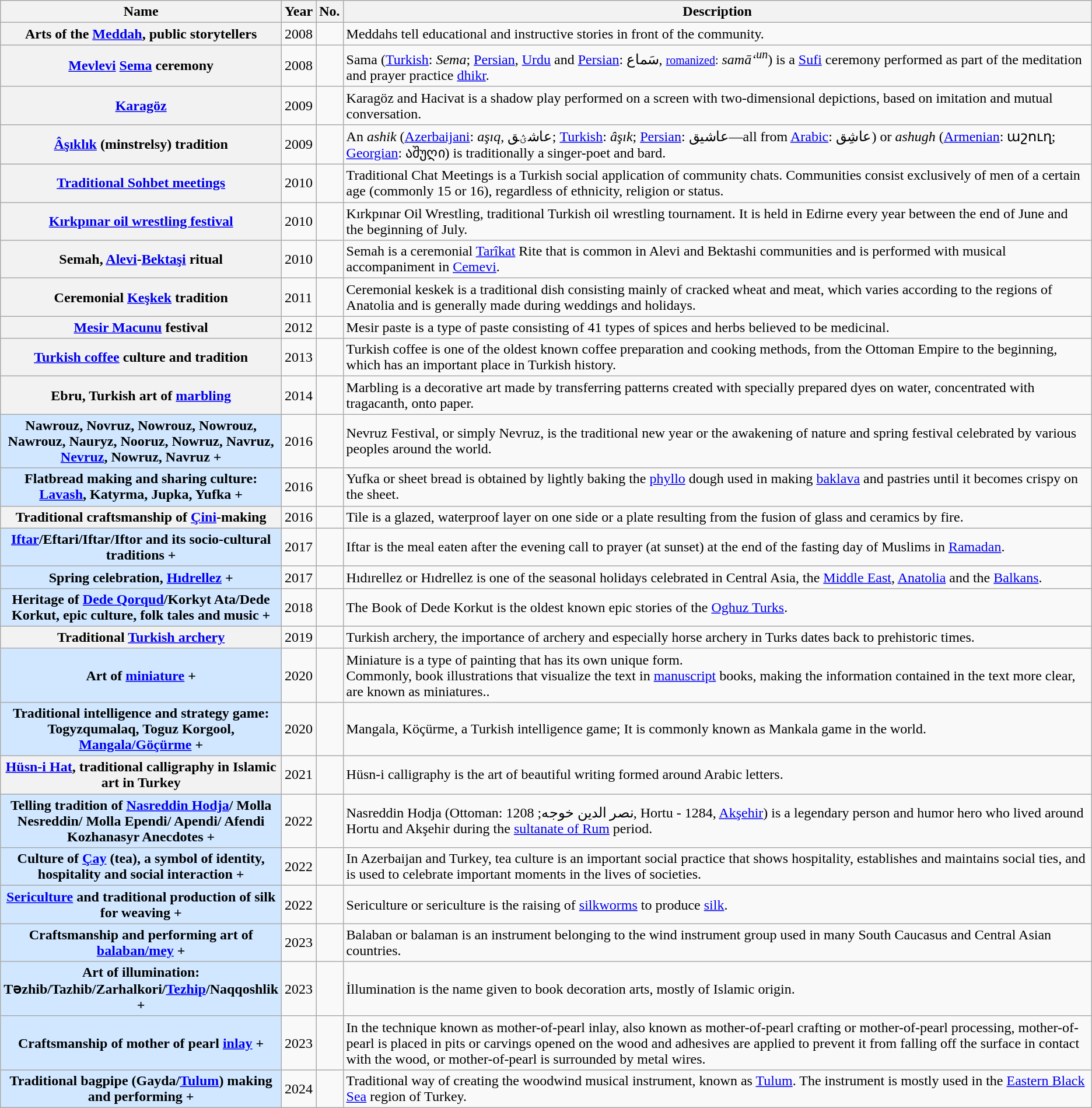<table class="wikitable sortable plainrowheaders">
<tr>
<th style="width:25%">Name</th>
<th>Year</th>
<th>No.</th>
<th class="unsortable">Description</th>
</tr>
<tr>
<th scope="row">Arts of the <a href='#'>Meddah</a>, public storytellers</th>
<td>2008</td>
<td></td>
<td>Meddahs tell educational and instructive stories in front of the community.</td>
</tr>
<tr>
<th scope="row"><a href='#'>Mevlevi</a> <a href='#'>Sema</a> ceremony</th>
<td>2008</td>
<td></td>
<td>Sama (<a href='#'>Turkish</a>: <em>Sema</em>; <a href='#'>Persian</a>, <a href='#'>Urdu</a> and <a href='#'>Persian</a>: سَماع, <small><a href='#'>romanized</a>:</small> <em>samā‘<sup>un</sup></em>) is a <a href='#'>Sufi</a> ceremony performed as part of the meditation and prayer practice <a href='#'>dhikr</a>.</td>
</tr>
<tr>
<th scope="row"><a href='#'>Karagöz</a></th>
<td>2009</td>
<td></td>
<td>Karagöz and Hacivat is a shadow play performed on a screen with two-dimensional depictions, based on imitation and mutual conversation.</td>
</tr>
<tr>
<th scope="row"><a href='#'>Âşıklık</a> (minstrelsy) tradition</th>
<td>2009</td>
<td></td>
<td>An <em>ashik</em> (<a href='#'>Azerbaijani</a>: <em>aşıq</em>, عاشؽق; <a href='#'>Turkish</a>: <em>âşık</em>; <a href='#'>Persian</a>: عاشیق—all from <a href='#'>Arabic</a>: عاشِق) or <em>ashugh</em> (<a href='#'>Armenian</a>: աշուղ; <a href='#'>Georgian</a>: აშუღი) is traditionally a singer-poet and bard.</td>
</tr>
<tr>
<th scope="row"><a href='#'>Traditional Sohbet meetings</a></th>
<td>2010</td>
<td></td>
<td>Traditional Chat Meetings is a Turkish social application of community chats. Communities consist exclusively of men of a certain age (commonly 15 or 16), regardless of ethnicity, religion or status.</td>
</tr>
<tr>
<th scope="row"><a href='#'>Kırkpınar oil wrestling festival</a></th>
<td>2010</td>
<td></td>
<td>Kırkpınar Oil Wrestling, traditional Turkish oil wrestling tournament. It is held in Edirne every year between the end of June and the beginning of July.</td>
</tr>
<tr>
<th scope="row">Semah, <a href='#'>Alevi</a>-<a href='#'>Bektaşi</a> ritual</th>
<td>2010</td>
<td></td>
<td>Semah is a ceremonial <a href='#'>Tarîkat</a> Rite that is common in Alevi and Bektashi communities and is performed with musical accompaniment in <a href='#'>Cemevi</a>.</td>
</tr>
<tr>
<th scope="row">Ceremonial <a href='#'>Keşkek</a> tradition</th>
<td>2011</td>
<td></td>
<td>Ceremonial keskek is a traditional dish consisting mainly of cracked wheat and meat, which varies according to the regions of Anatolia and is generally made during weddings and holidays.</td>
</tr>
<tr>
<th scope="row"><a href='#'>Mesir Macunu</a> festival</th>
<td>2012</td>
<td></td>
<td>Mesir paste is a type of paste consisting of 41 types of spices and herbs believed to be medicinal.</td>
</tr>
<tr>
<th scope="row"><a href='#'>Turkish coffee</a> culture and tradition</th>
<td>2013</td>
<td></td>
<td>Turkish coffee is one of the oldest known coffee preparation and cooking methods, from the Ottoman Empire to the beginning, which has an important place in Turkish history.</td>
</tr>
<tr>
<th scope="row">Ebru, Turkish art of <a href='#'>marbling</a></th>
<td>2014</td>
<td></td>
<td>Marbling is a decorative art made by transferring patterns created with specially prepared dyes on water, concentrated with tragacanth, onto paper.</td>
</tr>
<tr>
<th scope="row" style="background:#D0E7FF;">Nawrouz, Novruz, Nowrouz, Nowrouz, Nawrouz, Nauryz, Nooruz, Nowruz, Navruz, <a href='#'>Nevruz</a>, Nowruz, Navruz +</th>
<td>2016</td>
<td></td>
<td>Nevruz Festival, or simply Nevruz, is the traditional new year or the awakening of nature and spring festival celebrated by various peoples around the world.</td>
</tr>
<tr>
<th scope="row" style="background:#D0E7FF;">Flatbread making and sharing culture: <a href='#'>Lavash</a>, Katyrma, Jupka, Yufka +</th>
<td>2016</td>
<td></td>
<td>Yufka or sheet bread is obtained by lightly baking the <a href='#'>phyllo</a> dough used in making <a href='#'>baklava</a> and pastries until it becomes crispy on the sheet.</td>
</tr>
<tr>
<th scope="row">Traditional craftsmanship of <a href='#'>Çini</a>-making</th>
<td>2016</td>
<td></td>
<td>Tile is a glazed, waterproof layer on one side or a plate resulting from the fusion of glass and ceramics by fire.</td>
</tr>
<tr>
<th scope="row" style="background:#D0E7FF;"><a href='#'>Iftar</a>/Eftari/Iftar/Iftor and its socio-cultural traditions +</th>
<td>2017</td>
<td></td>
<td>Iftar is the meal eaten after the evening call to prayer (at sunset) at the end of the fasting day of Muslims in <a href='#'>Ramadan</a>.</td>
</tr>
<tr>
<th scope="row" style="background:#D0E7FF;">Spring celebration, <a href='#'>Hıdrellez</a> +</th>
<td>2017</td>
<td></td>
<td>Hıdırellez or Hıdrellez is one of the seasonal holidays celebrated in Central Asia, the <a href='#'>Middle East</a>, <a href='#'>Anatolia</a> and the <a href='#'>Balkans</a>.</td>
</tr>
<tr>
<th scope="row" style="background:#D0E7FF;">Heritage of <a href='#'>Dede Qorqud</a>/Korkyt Ata/Dede Korkut, epic culture, folk tales and music +</th>
<td>2018</td>
<td></td>
<td>The Book of Dede Korkut  is the oldest known epic stories of the <a href='#'>Oghuz Turks</a>.</td>
</tr>
<tr>
<th scope="row">Traditional <a href='#'>Turkish archery</a></th>
<td>2019</td>
<td></td>
<td>Turkish archery, the importance of archery and especially horse archery in Turks dates back to prehistoric times.</td>
</tr>
<tr>
<th scope="row" style="background:#D0E7FF;">Art of <a href='#'>miniature</a> +</th>
<td>2020</td>
<td></td>
<td>Miniature is a type of painting that has its own unique form.<br>Commonly, book illustrations that visualize the text in <a href='#'>manuscript</a> books, making the information contained in the text more clear, are known as miniatures..</td>
</tr>
<tr>
<th scope="row" style="background:#D0E7FF;">Traditional intelligence and strategy game: Togyzqumalaq, Toguz Korgool, <a href='#'>Mangala/Göçürme</a> +</th>
<td>2020</td>
<td></td>
<td>Mangala, Köçürme, a Turkish intelligence game; It is commonly known as Mankala game in the world.</td>
</tr>
<tr>
<th scope="row"><a href='#'>Hüsn-i Hat</a>, traditional calligraphy in Islamic art in Turkey</th>
<td>2021</td>
<td></td>
<td>Hüsn-i calligraphy is the art of beautiful writing formed around Arabic letters.</td>
</tr>
<tr>
<th scope="row" style="background:#D0E7FF;">Telling tradition of <a href='#'>Nasreddin Hodja</a>/ Molla Nesreddin/ Molla Ependi/ Apendi/ Afendi Kozhanasyr Anecdotes +</th>
<td>2022</td>
<td></td>
<td>Nasreddin Hodja (Ottoman: نصر الدین خوجه; 1208, Hortu - 1284, <a href='#'>Akşehir</a>) is a legendary person and humor hero who lived around Hortu and Akşehir during the <a href='#'>sultanate of Rum</a> period.</td>
</tr>
<tr>
<th scope="row" style="background:#D0E7FF;">Culture of <a href='#'>Çay</a> (tea), a symbol of identity, hospitality and social interaction +</th>
<td>2022</td>
<td></td>
<td>In Azerbaijan and Turkey, tea culture is an important social practice that shows hospitality, establishes and maintains social ties, and is used to celebrate important moments in the lives of societies.</td>
</tr>
<tr>
<th scope="row" style="background:#D0E7FF;"><a href='#'>Sericulture</a> and traditional production of silk for weaving +</th>
<td>2022</td>
<td></td>
<td>Sericulture or sericulture is the raising of <a href='#'>silkworms</a> to produce <a href='#'>silk</a>.</td>
</tr>
<tr>
<th scope="row" style="background:#D0E7FF;">Craftsmanship and performing art of <a href='#'>balaban/mey</a> +</th>
<td>2023</td>
<td></td>
<td>Balaban or balaman is an instrument belonging to the wind instrument group used in many South Caucasus and Central Asian countries.</td>
</tr>
<tr>
<th scope="row" style="background:#D0E7FF;">Art of illumination: Təzhib/Tazhib/Zarhalkori/<a href='#'>Tezhip</a>/Naqqoshlik +</th>
<td>2023</td>
<td></td>
<td>İllumination is the name given to book decoration arts, mostly of Islamic origin.</td>
</tr>
<tr>
<th scope="row" style="background:#D0E7FF;">Craftsmanship of mother of pearl <a href='#'>inlay</a> +</th>
<td>2023</td>
<td></td>
<td>In the technique known as mother-of-pearl inlay, also known as mother-of-pearl crafting or mother-of-pearl processing, mother-of-pearl is placed in pits or carvings opened on the wood and adhesives are applied to prevent it from falling off the surface in contact with the wood, or mother-of-pearl is surrounded by metal wires.</td>
</tr>
<tr>
<th scope="row" style="background:#D0E7FF;">Traditional bagpipe (Gayda/<a href='#'>Tulum</a>) making and performing +</th>
<td>2024</td>
<td></td>
<td>Traditional way of creating the woodwind musical instrument, known as <a href='#'>Tulum</a>. The instrument is mostly used in the <a href='#'>Eastern Black Sea</a> region of Turkey.</td>
</tr>
</table>
